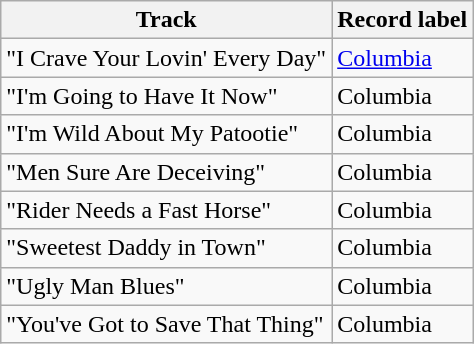<table class="wikitable sortable">
<tr>
<th>Track</th>
<th>Record label</th>
</tr>
<tr>
<td>"I Crave Your Lovin' Every Day"</td>
<td><a href='#'>Columbia</a></td>
</tr>
<tr>
<td>"I'm Going to Have It Now"</td>
<td>Columbia</td>
</tr>
<tr>
<td>"I'm Wild About My Patootie"</td>
<td>Columbia</td>
</tr>
<tr>
<td>"Men Sure Are Deceiving"</td>
<td>Columbia</td>
</tr>
<tr>
<td>"Rider Needs a Fast Horse"</td>
<td>Columbia</td>
</tr>
<tr>
<td>"Sweetest Daddy in Town"</td>
<td>Columbia</td>
</tr>
<tr>
<td>"Ugly Man Blues"</td>
<td>Columbia</td>
</tr>
<tr>
<td>"You've Got to Save That Thing"</td>
<td>Columbia</td>
</tr>
</table>
